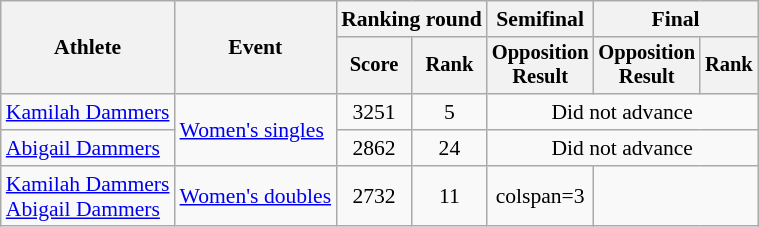<table class=wikitable style=font-size:90%;text-align:center>
<tr>
<th rowspan=2>Athlete</th>
<th rowspan=2>Event</th>
<th colspan=2>Ranking round</th>
<th>Semifinal</th>
<th colspan=2>Final</th>
</tr>
<tr style=font-size:95%>
<th>Score</th>
<th>Rank</th>
<th>Opposition<br>Result</th>
<th>Opposition<br>Result</th>
<th>Rank</th>
</tr>
<tr>
<td align=left><a href='#'>Kamilah Dammers</a></td>
<td align=left rowspan=2><a href='#'>Women's singles</a></td>
<td>3251</td>
<td>5</td>
<td colspan="3">Did not advance</td>
</tr>
<tr>
<td align=left><a href='#'>Abigail Dammers</a></td>
<td>2862</td>
<td>24</td>
<td colspan=3>Did not advance</td>
</tr>
<tr>
<td align=left><a href='#'>Kamilah Dammers</a><br><a href='#'>Abigail Dammers</a></td>
<td align=left><a href='#'>Women's doubles</a></td>
<td>2732</td>
<td>11</td>
<td>colspan=3 </td>
</tr>
</table>
